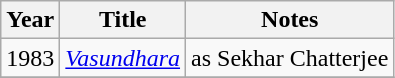<table class="wikitable sortable">
<tr>
<th>Year</th>
<th>Title</th>
<th>Notes</th>
</tr>
<tr>
<td>1983</td>
<td><em><a href='#'>Vasundhara</a></em></td>
<td>as Sekhar Chatterjee</td>
</tr>
<tr>
</tr>
</table>
